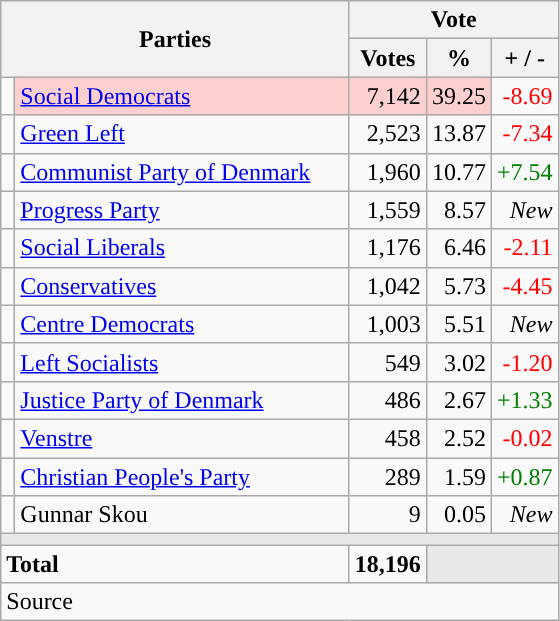<table class="wikitable" style="text-align:right;">
<tr>
<th style="text-align:centre;" rowspan="2" colspan="2" width="225">Parties</th>
<th colspan="3">Vote</th>
</tr>
<tr>
<th width="15">Votes</th>
<th width="15">%</th>
<th width="15">+ / -</th>
</tr>
<tr>
<td width="2" style="color:inherit;background:"></td>
<td bgcolor=#fbd0ce  align="left"><a href='#'>Social Democrats</a></td>
<td bgcolor=#fbd0ce>7,142</td>
<td bgcolor=#fbd0ce>39.25</td>
<td style=color:red;>-8.69</td>
</tr>
<tr>
<td width="2" style="color:inherit;background:"></td>
<td align="left"><a href='#'>Green Left</a></td>
<td>2,523</td>
<td>13.87</td>
<td style=color:red;>-7.34</td>
</tr>
<tr>
<td width="2" style="color:inherit;background:"></td>
<td align="left"><a href='#'>Communist Party of Denmark</a></td>
<td>1,960</td>
<td>10.77</td>
<td style=color:green;>+7.54</td>
</tr>
<tr>
<td width="2" style="color:inherit;background:"></td>
<td align="left"><a href='#'>Progress Party</a></td>
<td>1,559</td>
<td>8.57</td>
<td><em>New</em></td>
</tr>
<tr>
<td width="2" style="color:inherit;background:"></td>
<td align="left"><a href='#'>Social Liberals</a></td>
<td>1,176</td>
<td>6.46</td>
<td style=color:red;>-2.11</td>
</tr>
<tr>
<td width="2" style="color:inherit;background:"></td>
<td align="left"><a href='#'>Conservatives</a></td>
<td>1,042</td>
<td>5.73</td>
<td style=color:red;>-4.45</td>
</tr>
<tr>
<td width="2" style="color:inherit;background:"></td>
<td align="left"><a href='#'>Centre Democrats</a></td>
<td>1,003</td>
<td>5.51</td>
<td><em>New</em></td>
</tr>
<tr>
<td width="2" style="color:inherit;background:"></td>
<td align="left"><a href='#'>Left Socialists</a></td>
<td>549</td>
<td>3.02</td>
<td style=color:red;>-1.20</td>
</tr>
<tr>
<td width="2" style="color:inherit;background:"></td>
<td align="left"><a href='#'>Justice Party of Denmark</a></td>
<td>486</td>
<td>2.67</td>
<td style=color:green;>+1.33</td>
</tr>
<tr>
<td width="2" style="color:inherit;background:"></td>
<td align="left"><a href='#'>Venstre</a></td>
<td>458</td>
<td>2.52</td>
<td style=color:red;>-0.02</td>
</tr>
<tr>
<td width="2" style="color:inherit;background:"></td>
<td align="left"><a href='#'>Christian People's Party</a></td>
<td>289</td>
<td>1.59</td>
<td style=color:green;>+0.87</td>
</tr>
<tr>
<td width="2" style="color:inherit;background:"></td>
<td align="left">Gunnar Skou</td>
<td>9</td>
<td>0.05</td>
<td><em>New</em></td>
</tr>
<tr>
<td colspan="7" bgcolor="#E9E9E9"></td>
</tr>
<tr>
<td align="left" colspan="2"><strong>Total</strong></td>
<td><strong>18,196</strong></td>
<td bgcolor="#E9E9E9" colspan="2"></td>
</tr>
<tr>
<td align="left" colspan="6">Source</td>
</tr>
</table>
